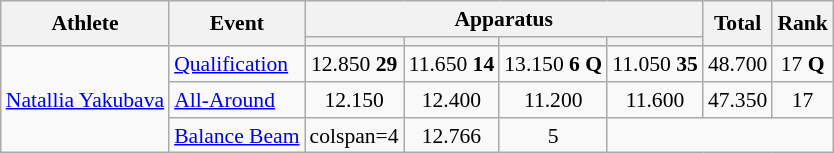<table class="wikitable" style="font-size:90%">
<tr>
<th rowspan=2>Athlete</th>
<th rowspan=2>Event</th>
<th colspan =4>Apparatus</th>
<th rowspan=2>Total</th>
<th rowspan=2>Rank</th>
</tr>
<tr style="font-size:95%">
<th></th>
<th></th>
<th></th>
<th></th>
</tr>
<tr align=center>
<td align=left rowspan=3><a href='#'>Natallia Yakubava</a></td>
<td align=left><a href='#'>Qualification</a></td>
<td>12.850	<strong>29		</strong></td>
<td>11.650	<strong>14</strong></td>
<td>13.150	<strong>6 Q</strong></td>
<td>11.050	<strong>35</strong></td>
<td>48.700</td>
<td>17 <strong>Q</strong></td>
</tr>
<tr align=center>
<td align=left><a href='#'>All-Around</a></td>
<td>12.150</td>
<td>12.400</td>
<td>11.200</td>
<td>11.600</td>
<td>47.350</td>
<td>17</td>
</tr>
<tr align=center>
<td align=left><a href='#'>Balance Beam</a></td>
<td>colspan=4 </td>
<td>12.766</td>
<td>5</td>
</tr>
</table>
